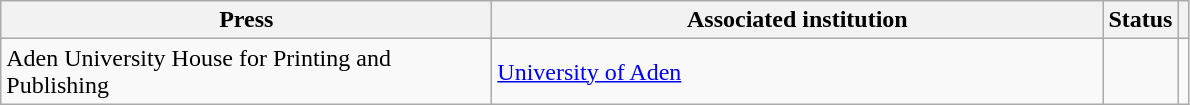<table class="wikitable sortable">
<tr>
<th style="width:20em">Press</th>
<th style="width:25em">Associated institution</th>
<th>Status</th>
<th></th>
</tr>
<tr>
<td>Aden University House for Printing and Publishing</td>
<td><a href='#'>University of Aden</a></td>
<td></td>
<td></td>
</tr>
</table>
